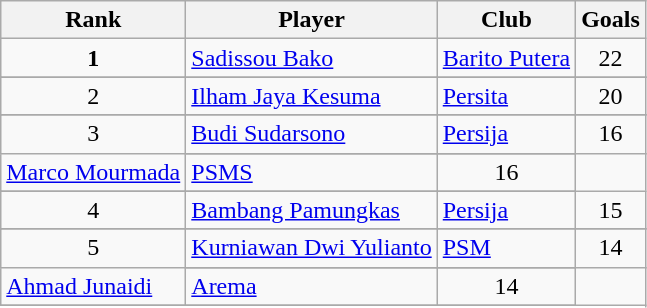<table class="wikitable" style="text-align:center">
<tr>
<th>Rank</th>
<th>Player</th>
<th>Club</th>
<th>Goals</th>
</tr>
<tr>
<td align="center"><strong>1</strong></td>
<td align="left"> <a href='#'>Sadissou Bako</a></td>
<td align="left"><a href='#'>Barito Putera</a></td>
<td>22</td>
</tr>
<tr align="center">
</tr>
<tr>
<td align="center">2</td>
<td align="left"> <a href='#'>Ilham Jaya Kesuma</a></td>
<td align="left"><a href='#'>Persita</a></td>
<td>20</td>
</tr>
<tr align="center">
</tr>
<tr>
<td align="center" rowspan=2>3</td>
<td align="left"> <a href='#'>Budi Sudarsono</a></td>
<td align="left"><a href='#'>Persija</a></td>
<td>16</td>
</tr>
<tr align="center">
</tr>
<tr>
<td align="left"> <a href='#'>Marco Mourmada</a></td>
<td align="left"><a href='#'>PSMS</a></td>
<td>16</td>
</tr>
<tr align="center">
</tr>
<tr>
<td align="center">4</td>
<td align="left"> <a href='#'>Bambang Pamungkas</a></td>
<td align="left"><a href='#'>Persija</a></td>
<td>15</td>
</tr>
<tr align="center">
</tr>
<tr>
<td align="center" rowspan=2>5</td>
<td align="left"> <a href='#'>Kurniawan Dwi Yulianto</a></td>
<td align="left"><a href='#'>PSM</a></td>
<td>14</td>
</tr>
<tr align="center">
</tr>
<tr>
<td align="left"> <a href='#'>Ahmad Junaidi</a></td>
<td align="left"><a href='#'>Arema</a></td>
<td>14</td>
</tr>
<tr align="center">
</tr>
</table>
